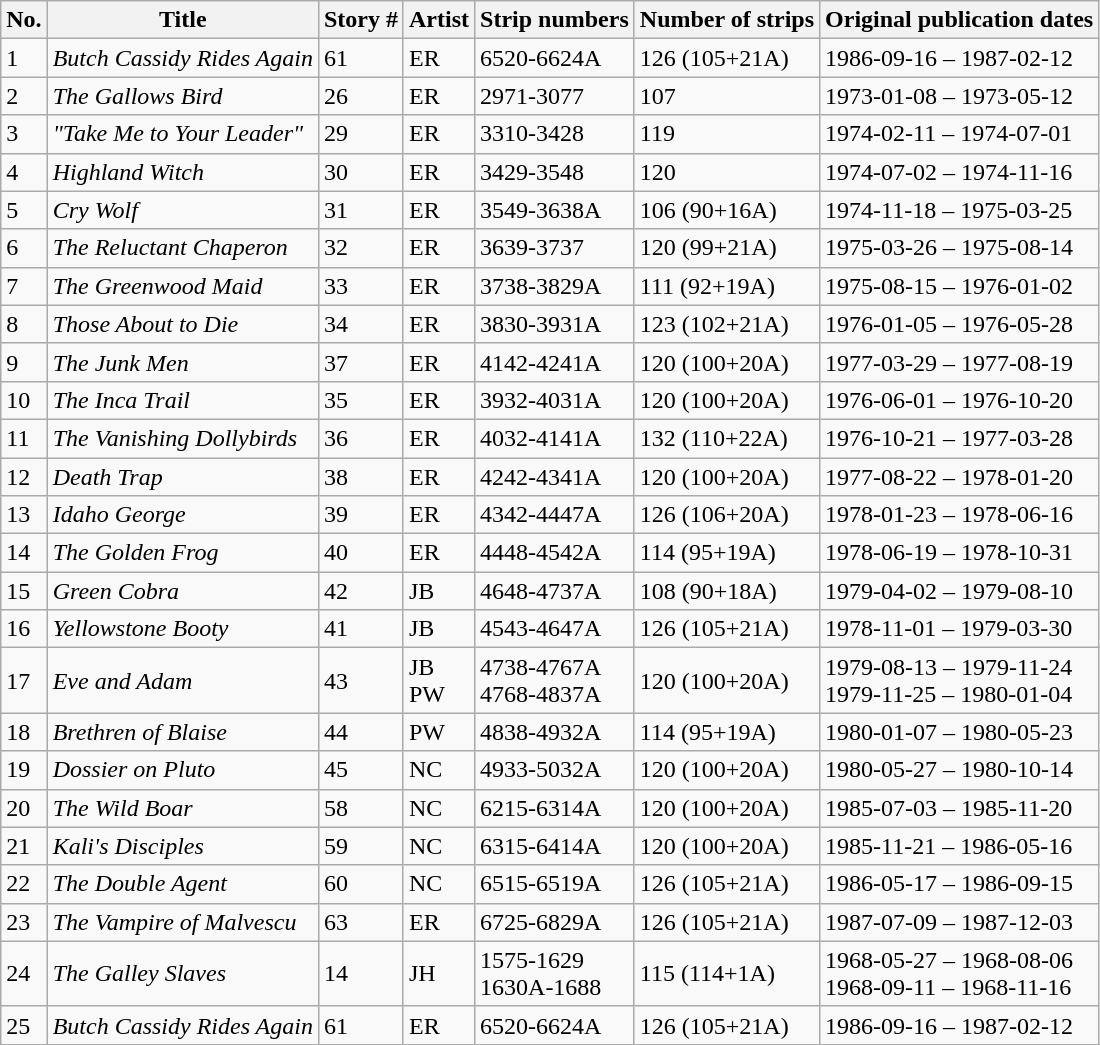<table class="wikitable">
<tr>
<th>No.</th>
<th>Title</th>
<th>Story #</th>
<th>Artist</th>
<th>Strip numbers</th>
<th>Number of strips</th>
<th>Original publication dates</th>
</tr>
<tr>
<td>1</td>
<td><em>Butch Cassidy Rides Again</em></td>
<td>61</td>
<td>ER</td>
<td>6520-6624A</td>
<td>126 (105+21A)</td>
<td>1986-09-16 – 1987-02-12</td>
</tr>
<tr>
<td>2</td>
<td><em>The Gallows Bird</em></td>
<td>26</td>
<td>ER</td>
<td>2971-3077</td>
<td>107</td>
<td>1973-01-08 – 1973-05-12</td>
</tr>
<tr>
<td>3</td>
<td><em>"Take Me to Your Leader"</em></td>
<td>29</td>
<td>ER</td>
<td>3310-3428</td>
<td>119</td>
<td>1974-02-11 – 1974-07-01</td>
</tr>
<tr>
<td>4</td>
<td><em>Highland Witch</em></td>
<td>30</td>
<td>ER</td>
<td>3429-3548</td>
<td>120</td>
<td>1974-07-02 – 1974-11-16</td>
</tr>
<tr>
<td>5</td>
<td><em>Cry Wolf</em></td>
<td>31</td>
<td>ER</td>
<td>3549-3638A</td>
<td>106 (90+16A)</td>
<td>1974-11-18 – 1975-03-25</td>
</tr>
<tr>
<td>6</td>
<td><em>The Reluctant Chaperon</em></td>
<td>32</td>
<td>ER</td>
<td>3639-3737</td>
<td>120 (99+21A)</td>
<td>1975-03-26 – 1975-08-14</td>
</tr>
<tr>
<td>7</td>
<td><em>The Greenwood Maid</em></td>
<td>33</td>
<td>ER</td>
<td>3738-3829A</td>
<td>111 (92+19A)</td>
<td>1975-08-15 – 1976-01-02</td>
</tr>
<tr>
<td>8</td>
<td><em>Those About to Die</em></td>
<td>34</td>
<td>ER</td>
<td>3830-3931A</td>
<td>123 (102+21A)</td>
<td>1976-01-05 – 1976-05-28</td>
</tr>
<tr>
<td>9</td>
<td><em>The Junk Men</em></td>
<td>37</td>
<td>ER</td>
<td>4142-4241A</td>
<td>120 (100+20A)</td>
<td>1977-03-29 – 1977-08-19</td>
</tr>
<tr>
<td>10</td>
<td><em>The Inca Trail</em></td>
<td>35</td>
<td>ER</td>
<td>3932-4031A</td>
<td>120 (100+20A)</td>
<td>1976-06-01 – 1976-10-20</td>
</tr>
<tr>
<td>11</td>
<td><em>The Vanishing Dollybirds</em></td>
<td>36</td>
<td>ER</td>
<td>4032-4141A</td>
<td>132 (110+22A)</td>
<td>1976-10-21 – 1977-03-28</td>
</tr>
<tr>
<td>12</td>
<td><em>Death Trap</em></td>
<td>38</td>
<td>ER</td>
<td>4242-4341A</td>
<td>120 (100+20A)</td>
<td>1977-08-22 – 1978-01-20</td>
</tr>
<tr>
<td>13</td>
<td><em>Idaho George</em></td>
<td>39</td>
<td>ER</td>
<td>4342-4447A</td>
<td>126 (106+20A)</td>
<td>1978-01-23 – 1978-06-16</td>
</tr>
<tr>
<td>14</td>
<td><em>The Golden Frog</em></td>
<td>40</td>
<td>ER</td>
<td>4448-4542A</td>
<td>114 (95+19A)</td>
<td>1978-06-19 – 1978-10-31</td>
</tr>
<tr>
<td>15</td>
<td><em>Green Cobra</em></td>
<td>42</td>
<td>JB</td>
<td>4648-4737A</td>
<td>108 (90+18A)</td>
<td>1979-04-02 – 1979-08-10</td>
</tr>
<tr>
<td>16</td>
<td><em>Yellowstone Booty</em></td>
<td>41</td>
<td>JB</td>
<td>4543-4647A</td>
<td>126 (105+21A)</td>
<td>1978-11-01 – 1979-03-30</td>
</tr>
<tr>
<td>17</td>
<td><em>Eve and Adam</em></td>
<td>43</td>
<td>JB<br>PW</td>
<td>4738-4767A<br>4768-4837A</td>
<td>120 (100+20A)</td>
<td>1979-08-13 – 1979-11-24<br>1979-11-25 – 1980-01-04</td>
</tr>
<tr>
<td>18</td>
<td><em>Brethren of Blaise</em></td>
<td>44</td>
<td>PW</td>
<td>4838-4932A</td>
<td>114 (95+19A)</td>
<td>1980-01-07 – 1980-05-23</td>
</tr>
<tr>
<td>19</td>
<td><em>Dossier on Pluto</em></td>
<td>45</td>
<td>NC</td>
<td>4933-5032A</td>
<td>120 (100+20A)</td>
<td>1980-05-27 – 1980-10-14</td>
</tr>
<tr>
<td>20</td>
<td><em>The Wild Boar</em></td>
<td>58</td>
<td>NC</td>
<td>6215-6314A</td>
<td>120 (100+20A)</td>
<td>1985-07-03 – 1985-11-20</td>
</tr>
<tr>
<td>21</td>
<td><em>Kali's Disciples</em></td>
<td>59</td>
<td>NC</td>
<td>6315-6414A</td>
<td>120 (100+20A)</td>
<td>1985-11-21 – 1986-05-16</td>
</tr>
<tr>
<td>22</td>
<td><em>The Double Agent</em></td>
<td>60</td>
<td>NC</td>
<td>6515-6519A</td>
<td>126 (105+21A)</td>
<td>1986-05-17 – 1986-09-15</td>
</tr>
<tr>
<td>23</td>
<td><em>The Vampire of Malvescu</em></td>
<td>63</td>
<td>ER</td>
<td>6725-6829A</td>
<td>126 (105+21A)</td>
<td>1987-07-09 – 1987-12-03</td>
</tr>
<tr>
<td>24</td>
<td><em>The Galley Slaves</em></td>
<td>14</td>
<td>JH</td>
<td>1575-1629<br>1630A-1688</td>
<td>115 (114+1A)</td>
<td>1968-05-27 – 1968-08-06<br>1968-09-11 – 1968-11-16</td>
</tr>
<tr>
<td>25</td>
<td><em>Butch Cassidy Rides Again</em></td>
<td>61</td>
<td>ER</td>
<td>6520-6624A</td>
<td>126 (105+21A)</td>
<td>1986-09-16 – 1987-02-12</td>
</tr>
</table>
